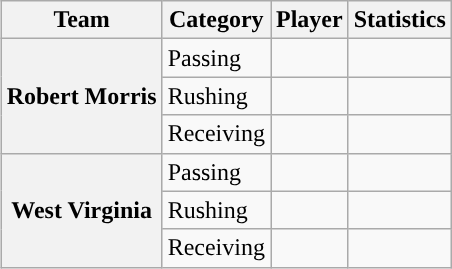<table class="wikitable" style="float:right">
<tr>
<th>Team</th>
<th>Category</th>
<th>Player</th>
<th>Statistics</th>
</tr>
<tr>
<th rowspan=3>Robert Morris</th>
<td>Passing</td>
<td></td>
<td></td>
</tr>
<tr>
<td>Rushing</td>
<td></td>
<td></td>
</tr>
<tr>
<td>Receiving</td>
<td></td>
<td></td>
</tr>
<tr>
<th rowspan=3>West Virginia</th>
<td>Passing</td>
<td></td>
<td></td>
</tr>
<tr>
<td>Rushing</td>
<td></td>
<td></td>
</tr>
<tr>
<td>Receiving</td>
<td></td>
<td></td>
</tr>
</table>
